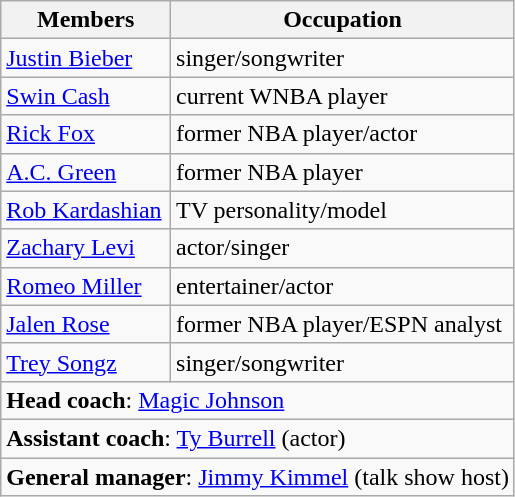<table class="wikitable">
<tr>
<th>Members</th>
<th>Occupation</th>
</tr>
<tr>
<td><a href='#'>Justin Bieber</a></td>
<td>singer/songwriter</td>
</tr>
<tr>
<td><a href='#'>Swin Cash</a></td>
<td>current WNBA player</td>
</tr>
<tr>
<td><a href='#'>Rick Fox</a></td>
<td>former NBA player/actor</td>
</tr>
<tr>
<td><a href='#'>A.C. Green</a></td>
<td>former NBA player</td>
</tr>
<tr>
<td><a href='#'>Rob Kardashian</a></td>
<td>TV personality/model</td>
</tr>
<tr>
<td><a href='#'>Zachary Levi</a></td>
<td>actor/singer</td>
</tr>
<tr>
<td><a href='#'>Romeo Miller</a></td>
<td>entertainer/actor</td>
</tr>
<tr>
<td><a href='#'>Jalen Rose</a></td>
<td>former NBA player/ESPN analyst</td>
</tr>
<tr>
<td><a href='#'>Trey Songz</a></td>
<td>singer/songwriter</td>
</tr>
<tr>
<td colspan="2"><strong>Head coach</strong>: <a href='#'>Magic Johnson</a></td>
</tr>
<tr>
<td colspan="2"><strong>Assistant coach</strong>: <a href='#'>Ty Burrell</a> (actor)</td>
</tr>
<tr>
<td colspan="2"><strong>General manager</strong>: <a href='#'>Jimmy Kimmel</a> (talk show host)</td>
</tr>
</table>
